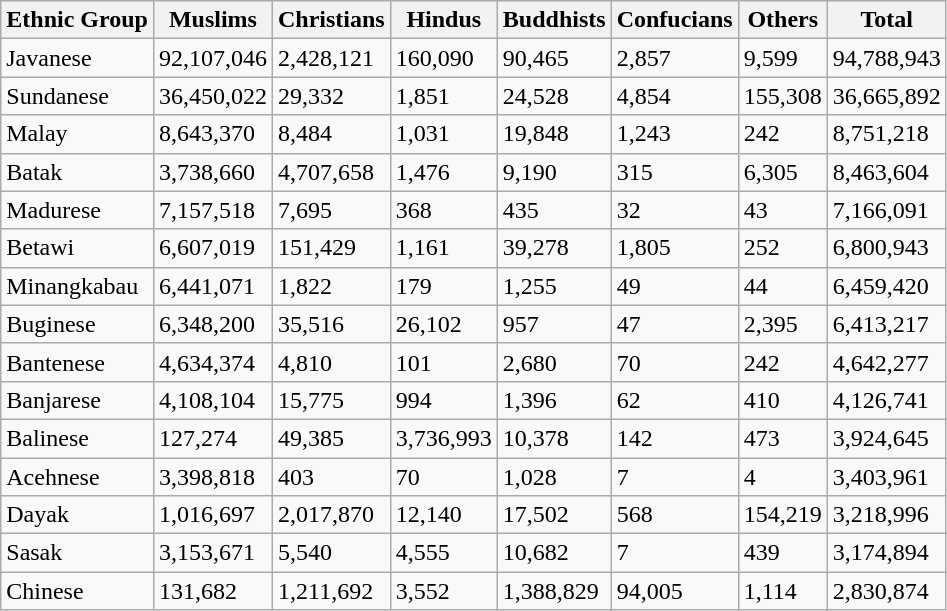<table class="wikitable sortable">
<tr>
<th>Ethnic Group</th>
<th>Muslims</th>
<th>Christians</th>
<th>Hindus</th>
<th>Buddhists</th>
<th>Confucians</th>
<th>Others</th>
<th>Total</th>
</tr>
<tr --->
<td>Javanese</td>
<td>92,107,046</td>
<td>2,428,121</td>
<td>160,090</td>
<td>90,465</td>
<td>2,857</td>
<td>9,599</td>
<td>94,788,943</td>
</tr>
<tr --->
<td>Sundanese</td>
<td>36,450,022</td>
<td>29,332</td>
<td>1,851</td>
<td>24,528</td>
<td>4,854</td>
<td>155,308</td>
<td>36,665,892</td>
</tr>
<tr --->
<td>Malay</td>
<td>8,643,370</td>
<td>8,484</td>
<td>1,031</td>
<td>19,848</td>
<td>1,243</td>
<td>242</td>
<td>8,751,218</td>
</tr>
<tr --->
<td>Batak</td>
<td>3,738,660</td>
<td>4,707,658</td>
<td>1,476</td>
<td>9,190</td>
<td>315</td>
<td>6,305</td>
<td>8,463,604</td>
</tr>
<tr --->
<td>Madurese</td>
<td>7,157,518</td>
<td>7,695</td>
<td>368</td>
<td>435</td>
<td>32</td>
<td>43</td>
<td>7,166,091</td>
</tr>
<tr --->
<td>Betawi</td>
<td>6,607,019</td>
<td>151,429</td>
<td>1,161</td>
<td>39,278</td>
<td>1,805</td>
<td>252</td>
<td>6,800,943</td>
</tr>
<tr --->
<td>Minangkabau</td>
<td>6,441,071</td>
<td>1,822</td>
<td>179</td>
<td>1,255</td>
<td>49</td>
<td>44</td>
<td>6,459,420</td>
</tr>
<tr --->
<td>Buginese</td>
<td>6,348,200</td>
<td>35,516</td>
<td>26,102</td>
<td>957</td>
<td>47</td>
<td>2,395</td>
<td>6,413,217</td>
</tr>
<tr --->
<td>Bantenese</td>
<td>4,634,374</td>
<td>4,810</td>
<td>101</td>
<td>2,680</td>
<td>70</td>
<td>242</td>
<td>4,642,277</td>
</tr>
<tr --->
<td>Banjarese</td>
<td>4,108,104</td>
<td>15,775</td>
<td>994</td>
<td>1,396</td>
<td>62</td>
<td>410</td>
<td>4,126,741</td>
</tr>
<tr --->
<td>Balinese</td>
<td>127,274</td>
<td>49,385</td>
<td>3,736,993</td>
<td>10,378</td>
<td>142</td>
<td>473</td>
<td>3,924,645</td>
</tr>
<tr --->
<td>Acehnese</td>
<td>3,398,818</td>
<td>403</td>
<td>70</td>
<td>1,028</td>
<td>7</td>
<td>4</td>
<td>3,403,961</td>
</tr>
<tr --->
<td>Dayak</td>
<td>1,016,697</td>
<td>2,017,870</td>
<td>12,140</td>
<td>17,502</td>
<td>568</td>
<td>154,219</td>
<td>3,218,996</td>
</tr>
<tr --->
<td>Sasak</td>
<td>3,153,671</td>
<td>5,540</td>
<td>4,555</td>
<td>10,682</td>
<td>7</td>
<td>439</td>
<td>3,174,894</td>
</tr>
<tr --->
<td>Chinese</td>
<td>131,682</td>
<td>1,211,692</td>
<td>3,552</td>
<td>1,388,829</td>
<td>94,005</td>
<td>1,114</td>
<td>2,830,874</td>
</tr>
</table>
